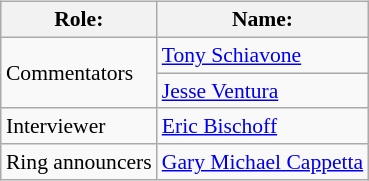<table class=wikitable style="font-size:90%; margin: 0.5em 0 0.5em 1em; float: right; clear: right;">
<tr>
<th>Role:</th>
<th>Name:</th>
</tr>
<tr>
<td rowspan=2>Commentators</td>
<td><a href='#'>Tony Schiavone</a></td>
</tr>
<tr>
<td><a href='#'>Jesse Ventura</a></td>
</tr>
<tr>
<td>Interviewer</td>
<td><a href='#'>Eric Bischoff</a></td>
</tr>
<tr>
<td>Ring announcers</td>
<td><a href='#'>Gary Michael Cappetta</a></td>
</tr>
</table>
